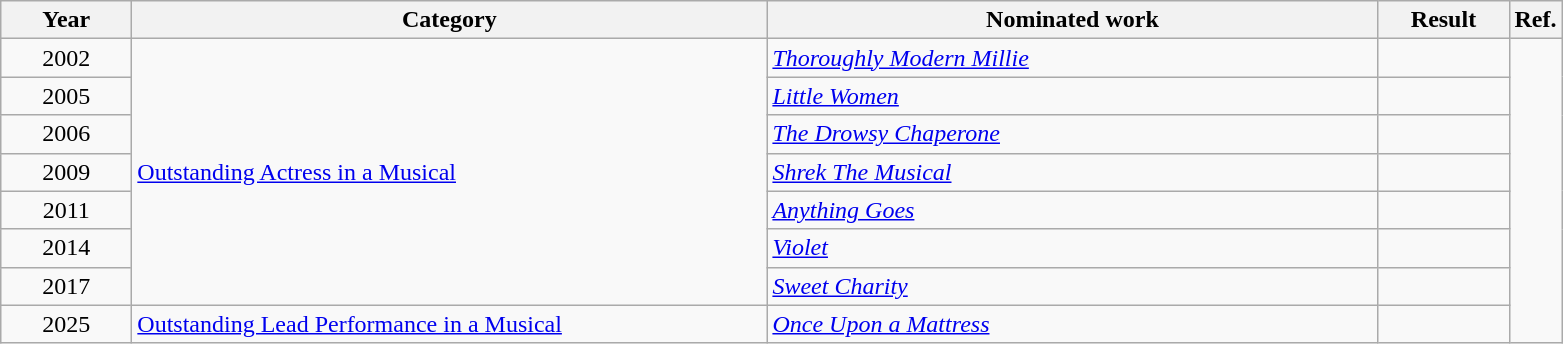<table class=wikitable>
<tr>
<th scope="col" style="width:5em;">Year</th>
<th scope="col" style="width:26em;">Category</th>
<th scope="col" style="width:25em;">Nominated work</th>
<th scope="col" style="width:5em;">Result</th>
<th>Ref.</th>
</tr>
<tr>
<td style="text-align:center;">2002</td>
<td rowspan=7><a href='#'>Outstanding Actress in a Musical</a></td>
<td><em><a href='#'>Thoroughly Modern Millie</a></em></td>
<td></td>
</tr>
<tr>
<td style="text-align:center;">2005</td>
<td><em><a href='#'>Little Women</a></em></td>
<td></td>
</tr>
<tr>
<td style="text-align:center;">2006</td>
<td><em><a href='#'>The Drowsy Chaperone</a></em></td>
<td></td>
</tr>
<tr>
<td style="text-align:center;">2009</td>
<td><em><a href='#'>Shrek The Musical</a></em></td>
<td></td>
</tr>
<tr>
<td style="text-align:center;">2011</td>
<td><em><a href='#'>Anything Goes</a></em></td>
<td></td>
</tr>
<tr>
<td style="text-align:center;">2014</td>
<td><em><a href='#'>Violet</a></em></td>
<td></td>
</tr>
<tr>
<td style="text-align:center;">2017</td>
<td><em><a href='#'>Sweet Charity</a></em></td>
<td></td>
</tr>
<tr>
<td style="text-align:center;">2025</td>
<td rowspan=1><a href='#'>Outstanding Lead Performance in a Musical</a></td>
<td><em><a href='#'>Once Upon a Mattress</a></em></td>
<td></td>
</tr>
</table>
